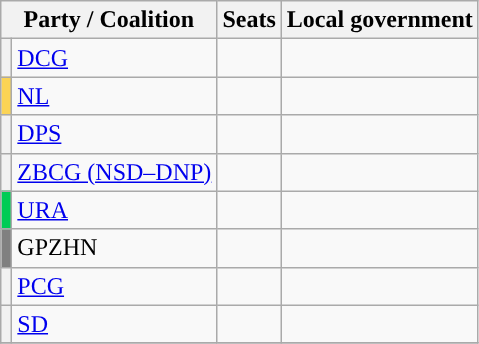<table class="wikitable" style="text-align:left;">
<tr>
<th colspan=2>Party / Coalition</th>
<th>Seats</th>
<th>Local government</th>
</tr>
<tr>
<th style="background-color: "></th>
<td><a href='#'>DCG</a></td>
<td></td>
<td></td>
</tr>
<tr>
<th style="background-color: #FBD455"></th>
<td><a href='#'>NL</a></td>
<td></td>
<td></td>
</tr>
<tr>
<th style="background-color: "></th>
<td><a href='#'>DPS</a></td>
<td></td>
<td></td>
</tr>
<tr>
<th style="background-color: "></th>
<td><a href='#'>ZBCG (NSD–DNP)</a></td>
<td></td>
<td></td>
</tr>
<tr>
<th style="background-color: #00cc55;"></th>
<td><a href='#'>URA</a></td>
<td></td>
<td></td>
</tr>
<tr>
<th style="background-color: gray "></th>
<td>GPZHN</td>
<td></td>
<td></td>
</tr>
<tr>
<th style="background-color: "></th>
<td><a href='#'>PCG</a></td>
<td></td>
<td></td>
</tr>
<tr>
<th style="background:"></th>
<td><a href='#'>SD</a></td>
<td></td>
<td></td>
</tr>
<tr>
</tr>
</table>
